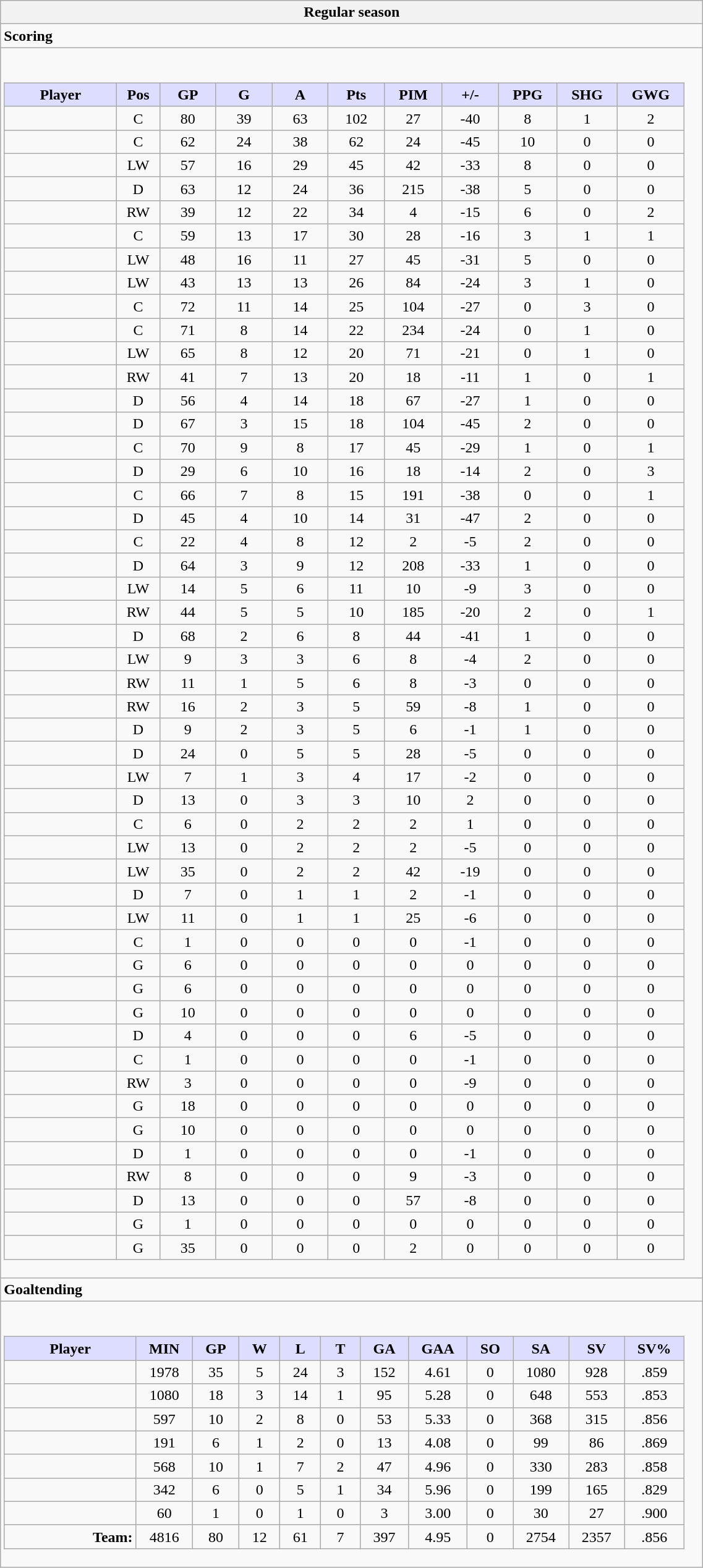<table class="wikitable collapsible" style="width:60%;">
<tr>
<th>Regular season</th>
</tr>
<tr>
<td class="tocccolors"><strong>Scoring</strong></td>
</tr>
<tr>
<td><br><table class="wikitable sortable">
<tr style="text-align:center;">
<th style="background:#ddf; width:10%;">Player</th>
<th style="background:#ddf; width:3%;" title="Position">Pos</th>
<th style="background:#ddf; width:5%;" title="Games played">GP</th>
<th style="background:#ddf; width:5%;" title="Goals">G</th>
<th style="background:#ddf; width:5%;" title="Assists">A</th>
<th style="background:#ddf; width:5%;" title="Points">Pts</th>
<th style="background:#ddf; width:5%;" title="Penalties in Minutes">PIM</th>
<th style="background:#ddf; width:5%;" title="Plus/minus">+/-</th>
<th style="background:#ddf; width:5%;" title="Power play goals">PPG</th>
<th style="background:#ddf; width:5%;" title="Short-handed goals">SHG</th>
<th style="background:#ddf; width:5%;" title="Game-winning goals">GWG</th>
</tr>
<tr style="text-align:center;">
<td style="text-align:right;"></td>
<td>C</td>
<td>80</td>
<td>39</td>
<td>63</td>
<td>102</td>
<td>27</td>
<td>-40</td>
<td>8</td>
<td>1</td>
<td>2</td>
</tr>
<tr style="text-align:center;">
<td style="text-align:right;"></td>
<td>C</td>
<td>62</td>
<td>24</td>
<td>38</td>
<td>62</td>
<td>24</td>
<td>-45</td>
<td>10</td>
<td>0</td>
<td>0</td>
</tr>
<tr style="text-align:center;">
<td style="text-align:right;"></td>
<td>LW</td>
<td>57</td>
<td>16</td>
<td>29</td>
<td>45</td>
<td>42</td>
<td>-33</td>
<td>8</td>
<td>0</td>
<td>0</td>
</tr>
<tr style="text-align:center;">
<td style="text-align:right;"></td>
<td>D</td>
<td>63</td>
<td>12</td>
<td>24</td>
<td>36</td>
<td>215</td>
<td>-38</td>
<td>5</td>
<td>0</td>
<td>0</td>
</tr>
<tr style="text-align:center;">
<td style="text-align:right;"></td>
<td>RW</td>
<td>39</td>
<td>12</td>
<td>22</td>
<td>34</td>
<td>4</td>
<td>-15</td>
<td>6</td>
<td>0</td>
<td>2</td>
</tr>
<tr style="text-align:center;">
<td style="text-align:right;"></td>
<td>C</td>
<td>59</td>
<td>13</td>
<td>17</td>
<td>30</td>
<td>28</td>
<td>-16</td>
<td>3</td>
<td>1</td>
<td>1</td>
</tr>
<tr style="text-align:center;">
<td style="text-align:right;"></td>
<td>LW</td>
<td>48</td>
<td>16</td>
<td>11</td>
<td>27</td>
<td>45</td>
<td>-31</td>
<td>5</td>
<td>0</td>
<td>0</td>
</tr>
<tr style="text-align:center;">
<td style="text-align:right;"></td>
<td>LW</td>
<td>43</td>
<td>13</td>
<td>13</td>
<td>26</td>
<td>84</td>
<td>-24</td>
<td>3</td>
<td>1</td>
<td>0</td>
</tr>
<tr style="text-align:center;">
<td style="text-align:right;"></td>
<td>C</td>
<td>72</td>
<td>11</td>
<td>14</td>
<td>25</td>
<td>104</td>
<td>-27</td>
<td>0</td>
<td>3</td>
<td>0</td>
</tr>
<tr style="text-align:center;">
<td style="text-align:right;"></td>
<td>C</td>
<td>71</td>
<td>8</td>
<td>14</td>
<td>22</td>
<td>234</td>
<td>-24</td>
<td>0</td>
<td>1</td>
<td>0</td>
</tr>
<tr style="text-align:center;">
<td style="text-align:right;"></td>
<td>LW</td>
<td>65</td>
<td>8</td>
<td>12</td>
<td>20</td>
<td>71</td>
<td>-21</td>
<td>0</td>
<td>1</td>
<td>0</td>
</tr>
<tr style="text-align:center;">
<td style="text-align:right;"></td>
<td>RW</td>
<td>41</td>
<td>7</td>
<td>13</td>
<td>20</td>
<td>18</td>
<td>-11</td>
<td>1</td>
<td>0</td>
<td>1</td>
</tr>
<tr style="text-align:center;">
<td style="text-align:right;"></td>
<td>D</td>
<td>56</td>
<td>4</td>
<td>14</td>
<td>18</td>
<td>67</td>
<td>-27</td>
<td>1</td>
<td>0</td>
<td>0</td>
</tr>
<tr style="text-align:center;">
<td style="text-align:right;"></td>
<td>D</td>
<td>67</td>
<td>3</td>
<td>15</td>
<td>18</td>
<td>104</td>
<td>-45</td>
<td>2</td>
<td>0</td>
<td>0</td>
</tr>
<tr style="text-align:center;">
<td style="text-align:right;"></td>
<td>C</td>
<td>70</td>
<td>9</td>
<td>8</td>
<td>17</td>
<td>45</td>
<td>-29</td>
<td>1</td>
<td>0</td>
<td>1</td>
</tr>
<tr style="text-align:center;">
<td style="text-align:right;"></td>
<td>D</td>
<td>29</td>
<td>6</td>
<td>10</td>
<td>16</td>
<td>18</td>
<td>-14</td>
<td>2</td>
<td>0</td>
<td>3</td>
</tr>
<tr style="text-align:center;">
<td style="text-align:right;"></td>
<td>C</td>
<td>66</td>
<td>7</td>
<td>8</td>
<td>15</td>
<td>191</td>
<td>-38</td>
<td>0</td>
<td>0</td>
<td>1</td>
</tr>
<tr style="text-align:center;">
<td style="text-align:right;"></td>
<td>D</td>
<td>45</td>
<td>4</td>
<td>10</td>
<td>14</td>
<td>31</td>
<td>-47</td>
<td>2</td>
<td>0</td>
<td>0</td>
</tr>
<tr style="text-align:center;">
<td style="text-align:right;"></td>
<td>C</td>
<td>22</td>
<td>4</td>
<td>8</td>
<td>12</td>
<td>2</td>
<td>-5</td>
<td>2</td>
<td>0</td>
<td>0</td>
</tr>
<tr style="text-align:center;">
<td style="text-align:right;"></td>
<td>D</td>
<td>64</td>
<td>3</td>
<td>9</td>
<td>12</td>
<td>208</td>
<td>-33</td>
<td>1</td>
<td>0</td>
<td>0</td>
</tr>
<tr style="text-align:center;">
<td style="text-align:right;"></td>
<td>LW</td>
<td>14</td>
<td>5</td>
<td>6</td>
<td>11</td>
<td>10</td>
<td>-9</td>
<td>3</td>
<td>0</td>
<td>0</td>
</tr>
<tr style="text-align:center;">
<td style="text-align:right;"></td>
<td>RW</td>
<td>44</td>
<td>5</td>
<td>5</td>
<td>10</td>
<td>185</td>
<td>-20</td>
<td>2</td>
<td>0</td>
<td>1</td>
</tr>
<tr style="text-align:center;">
<td style="text-align:right;"></td>
<td>D</td>
<td>68</td>
<td>2</td>
<td>6</td>
<td>8</td>
<td>44</td>
<td>-41</td>
<td>1</td>
<td>0</td>
<td>0</td>
</tr>
<tr style="text-align:center;">
<td style="text-align:right;"></td>
<td>LW</td>
<td>9</td>
<td>3</td>
<td>3</td>
<td>6</td>
<td>8</td>
<td>-4</td>
<td>2</td>
<td>0</td>
<td>0</td>
</tr>
<tr style="text-align:center;">
<td style="text-align:right;"></td>
<td>RW</td>
<td>11</td>
<td>1</td>
<td>5</td>
<td>6</td>
<td>8</td>
<td>-3</td>
<td>0</td>
<td>0</td>
<td>0</td>
</tr>
<tr style="text-align:center;">
<td style="text-align:right;"></td>
<td>RW</td>
<td>16</td>
<td>2</td>
<td>3</td>
<td>5</td>
<td>59</td>
<td>-8</td>
<td>1</td>
<td>0</td>
<td>0</td>
</tr>
<tr style="text-align:center;">
<td style="text-align:right;"></td>
<td>D</td>
<td>9</td>
<td>2</td>
<td>3</td>
<td>5</td>
<td>6</td>
<td>-1</td>
<td>1</td>
<td>0</td>
<td>0</td>
</tr>
<tr style="text-align:center;">
<td style="text-align:right;"></td>
<td>D</td>
<td>24</td>
<td>0</td>
<td>5</td>
<td>5</td>
<td>28</td>
<td>-5</td>
<td>0</td>
<td>0</td>
<td>0</td>
</tr>
<tr style="text-align:center;">
<td style="text-align:right;"></td>
<td>LW</td>
<td>7</td>
<td>1</td>
<td>3</td>
<td>4</td>
<td>17</td>
<td>-2</td>
<td>0</td>
<td>0</td>
<td>0</td>
</tr>
<tr style="text-align:center;">
<td style="text-align:right;"></td>
<td>D</td>
<td>13</td>
<td>0</td>
<td>3</td>
<td>3</td>
<td>10</td>
<td>2</td>
<td>0</td>
<td>0</td>
<td>0</td>
</tr>
<tr style="text-align:center;">
<td style="text-align:right;"></td>
<td>C</td>
<td>6</td>
<td>0</td>
<td>2</td>
<td>2</td>
<td>2</td>
<td>1</td>
<td>0</td>
<td>0</td>
<td>0</td>
</tr>
<tr style="text-align:center;">
<td style="text-align:right;"></td>
<td>LW</td>
<td>13</td>
<td>0</td>
<td>2</td>
<td>2</td>
<td>2</td>
<td>-5</td>
<td>0</td>
<td>0</td>
<td>0</td>
</tr>
<tr style="text-align:center;">
<td style="text-align:right;"></td>
<td>LW</td>
<td>35</td>
<td>0</td>
<td>2</td>
<td>2</td>
<td>42</td>
<td>-19</td>
<td>0</td>
<td>0</td>
<td>0</td>
</tr>
<tr style="text-align:center;">
<td style="text-align:right;"></td>
<td>D</td>
<td>7</td>
<td>0</td>
<td>1</td>
<td>1</td>
<td>2</td>
<td>-1</td>
<td>0</td>
<td>0</td>
<td>0</td>
</tr>
<tr style="text-align:center;">
<td style="text-align:right;"></td>
<td>LW</td>
<td>11</td>
<td>0</td>
<td>1</td>
<td>1</td>
<td>25</td>
<td>-6</td>
<td>0</td>
<td>0</td>
<td>0</td>
</tr>
<tr style="text-align:center;">
<td style="text-align:right;"></td>
<td>C</td>
<td>1</td>
<td>0</td>
<td>0</td>
<td>0</td>
<td>0</td>
<td>-1</td>
<td>0</td>
<td>0</td>
<td>0</td>
</tr>
<tr style="text-align:center;">
<td style="text-align:right;"></td>
<td>G</td>
<td>6</td>
<td>0</td>
<td>0</td>
<td>0</td>
<td>0</td>
<td>0</td>
<td>0</td>
<td>0</td>
<td>0</td>
</tr>
<tr style="text-align:center;">
<td style="text-align:right;"></td>
<td>G</td>
<td>6</td>
<td>0</td>
<td>0</td>
<td>0</td>
<td>0</td>
<td>0</td>
<td>0</td>
<td>0</td>
<td>0</td>
</tr>
<tr style="text-align:center;">
<td style="text-align:right;"></td>
<td>G</td>
<td>10</td>
<td>0</td>
<td>0</td>
<td>0</td>
<td>0</td>
<td>0</td>
<td>0</td>
<td>0</td>
<td>0</td>
</tr>
<tr style="text-align:center;">
<td style="text-align:right;"></td>
<td>D</td>
<td>4</td>
<td>0</td>
<td>0</td>
<td>0</td>
<td>6</td>
<td>-5</td>
<td>0</td>
<td>0</td>
<td>0</td>
</tr>
<tr style="text-align:center;">
<td style="text-align:right;"></td>
<td>C</td>
<td>1</td>
<td>0</td>
<td>0</td>
<td>0</td>
<td>0</td>
<td>-1</td>
<td>0</td>
<td>0</td>
<td>0</td>
</tr>
<tr style="text-align:center;">
<td style="text-align:right;"></td>
<td>RW</td>
<td>3</td>
<td>0</td>
<td>0</td>
<td>0</td>
<td>0</td>
<td>-9</td>
<td>0</td>
<td>0</td>
<td>0</td>
</tr>
<tr style="text-align:center;">
<td style="text-align:right;"></td>
<td>G</td>
<td>18</td>
<td>0</td>
<td>0</td>
<td>0</td>
<td>0</td>
<td>0</td>
<td>0</td>
<td>0</td>
<td>0</td>
</tr>
<tr style="text-align:center;">
<td style="text-align:right;"></td>
<td>G</td>
<td>10</td>
<td>0</td>
<td>0</td>
<td>0</td>
<td>0</td>
<td>0</td>
<td>0</td>
<td>0</td>
<td>0</td>
</tr>
<tr style="text-align:center;">
<td style="text-align:right;"></td>
<td>D</td>
<td>1</td>
<td>0</td>
<td>0</td>
<td>0</td>
<td>0</td>
<td>-1</td>
<td>0</td>
<td>0</td>
<td>0</td>
</tr>
<tr style="text-align:center;">
<td style="text-align:right;"></td>
<td>RW</td>
<td>8</td>
<td>0</td>
<td>0</td>
<td>0</td>
<td>9</td>
<td>-3</td>
<td>0</td>
<td>0</td>
<td>0</td>
</tr>
<tr style="text-align:center;">
<td style="text-align:right;"></td>
<td>D</td>
<td>13</td>
<td>0</td>
<td>0</td>
<td>0</td>
<td>57</td>
<td>-8</td>
<td>0</td>
<td>0</td>
<td>0</td>
</tr>
<tr style="text-align:center;">
<td style="text-align:right;"></td>
<td>G</td>
<td>1</td>
<td>0</td>
<td>0</td>
<td>0</td>
<td>0</td>
<td>0</td>
<td>0</td>
<td>0</td>
<td>0</td>
</tr>
<tr style="text-align:center;">
<td style="text-align:right;"></td>
<td>G</td>
<td>35</td>
<td>0</td>
<td>0</td>
<td>0</td>
<td>2</td>
<td>0</td>
<td>0</td>
<td>0</td>
<td>0</td>
</tr>
</table>
</td>
</tr>
<tr>
<td class="toccolors"><strong>Goaltending</strong></td>
</tr>
<tr>
<td><br><table class="wikitable sortable">
<tr>
<th style="background:#ddf; width:10%;">Player</th>
<th style="width:3%; background:#ddf;" title="Minutes played">MIN</th>
<th style="width:3%; background:#ddf;" title="Games played in">GP</th>
<th style="width:3%; background:#ddf;" title="Wins">W</th>
<th style="width:3%; background:#ddf;" title="Losses">L</th>
<th style="width:3%; background:#ddf;" title="Ties">T</th>
<th style="width:3%; background:#ddf;" title="Goals against">GA</th>
<th style="width:3%; background:#ddf;" title="Goals against average">GAA</th>
<th style="width:3%; background:#ddf;" title="Shut-outs">SO</th>
<th style="width:3%; background:#ddf;" title="Shots against">SA</th>
<th style="width:3%; background:#ddf;" title="Shots saved">SV</th>
<th style="width:3%; background:#ddf;" title="Save percentage">SV%</th>
</tr>
<tr style="text-align:center;">
<td style="text-align:right;"></td>
<td>1978</td>
<td>35</td>
<td>5</td>
<td>24</td>
<td>3</td>
<td>152</td>
<td>4.61</td>
<td>0</td>
<td>1080</td>
<td>928</td>
<td>.859</td>
</tr>
<tr style="text-align:center;">
<td style="text-align:right;"></td>
<td>1080</td>
<td>18</td>
<td>3</td>
<td>14</td>
<td>1</td>
<td>95</td>
<td>5.28</td>
<td>0</td>
<td>648</td>
<td>553</td>
<td>.853</td>
</tr>
<tr style="text-align:center;">
<td style="text-align:right;"></td>
<td>597</td>
<td>10</td>
<td>2</td>
<td>8</td>
<td>0</td>
<td>53</td>
<td>5.33</td>
<td>0</td>
<td>368</td>
<td>315</td>
<td>.856</td>
</tr>
<tr style="text-align:center;">
<td style="text-align:right;"></td>
<td>191</td>
<td>6</td>
<td>1</td>
<td>2</td>
<td>0</td>
<td>13</td>
<td>4.08</td>
<td>0</td>
<td>99</td>
<td>86</td>
<td>.869</td>
</tr>
<tr style="text-align:center;">
<td style="text-align:right;"></td>
<td>568</td>
<td>10</td>
<td>1</td>
<td>7</td>
<td>2</td>
<td>47</td>
<td>4.96</td>
<td>0</td>
<td>330</td>
<td>283</td>
<td>.858</td>
</tr>
<tr style="text-align:center;">
<td style="text-align:right;"></td>
<td>342</td>
<td>6</td>
<td>0</td>
<td>5</td>
<td>1</td>
<td>34</td>
<td>5.96</td>
<td>0</td>
<td>199</td>
<td>165</td>
<td>.829</td>
</tr>
<tr style="text-align:center;">
<td style="text-align:right;"></td>
<td>60</td>
<td>1</td>
<td>0</td>
<td>1</td>
<td>0</td>
<td>3</td>
<td>3.00</td>
<td>0</td>
<td>30</td>
<td>27</td>
<td>.900</td>
</tr>
<tr style="text-align:center;">
<td style="text-align:right;"><strong>Team:</strong></td>
<td>4816</td>
<td>80</td>
<td>12</td>
<td>61</td>
<td>7</td>
<td>397</td>
<td>4.95</td>
<td>0</td>
<td>2754</td>
<td>2357</td>
<td>.856</td>
</tr>
</table>
</td>
</tr>
</table>
